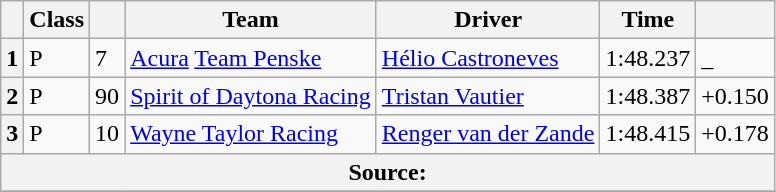<table class="wikitable">
<tr>
<th scope="col"></th>
<th scope="col">Class</th>
<th scope="col"></th>
<th scope="col">Team</th>
<th scope="col">Driver</th>
<th scope="col">Time</th>
<th scope="col"></th>
</tr>
<tr>
<th scope="row">1</th>
<td>P</td>
<td>7</td>
<td><a href='#'>Acura</a> <a href='#'>Team Penske</a></td>
<td><a href='#'>Hélio Castroneves</a></td>
<td>1:48.237</td>
<td>_</td>
</tr>
<tr>
<th scope="row">2</th>
<td>P</td>
<td>90</td>
<td><a href='#'>Spirit of Daytona Racing</a></td>
<td><a href='#'>Tristan Vautier</a></td>
<td>1:48.387</td>
<td>+0.150</td>
</tr>
<tr>
<th scope="row">3</th>
<td>P</td>
<td>10</td>
<td><a href='#'>Wayne Taylor Racing</a></td>
<td><a href='#'>Renger van der Zande</a></td>
<td>1:48.415</td>
<td>+0.178</td>
</tr>
<tr>
<th colspan="7">Source:</th>
</tr>
<tr>
</tr>
</table>
